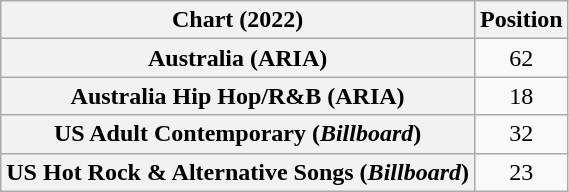<table class="wikitable sortable plainrowheaders" style="text-align:center">
<tr>
<th scope="col">Chart (2022)</th>
<th scope="col">Position</th>
</tr>
<tr>
<th scope="row">Australia (ARIA)</th>
<td>62</td>
</tr>
<tr>
<th scope="row">Australia Hip Hop/R&B (ARIA)</th>
<td>18</td>
</tr>
<tr>
<th scope="row">US Adult Contemporary (<em>Billboard</em>)</th>
<td>32</td>
</tr>
<tr>
<th scope="row">US Hot Rock & Alternative Songs (<em>Billboard</em>)</th>
<td>23</td>
</tr>
</table>
